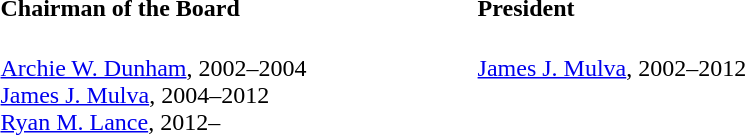<table style="width: 600px">
<tr style="text-align: left">
<th>Chairman of the Board</th>
<th>President</th>
</tr>
<tr style="vertical-align: top">
<td><br><a href='#'>Archie W. Dunham</a>, 2002–2004<br>
<a href='#'>James J. Mulva</a>, 2004–2012<br>
<a href='#'>Ryan M. Lance</a>, 2012–</td>
<td><br><a href='#'>James J. Mulva</a>, 2002–2012</td>
</tr>
</table>
